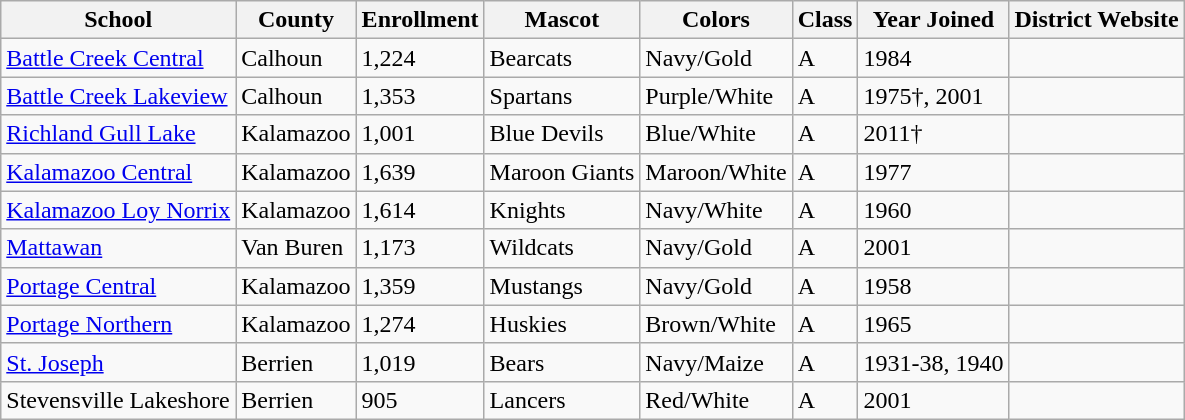<table class="wikitable sortable" border="1">
<tr>
<th>School</th>
<th>County</th>
<th>Enrollment</th>
<th>Mascot</th>
<th>Colors</th>
<th>Class</th>
<th>Year Joined</th>
<th>District Website</th>
</tr>
<tr>
<td><a href='#'>Battle Creek Central</a></td>
<td>Calhoun</td>
<td>1,224</td>
<td>Bearcats</td>
<td>Navy/Gold</td>
<td>A</td>
<td>1984</td>
<td></td>
</tr>
<tr>
<td><a href='#'>Battle Creek Lakeview</a></td>
<td>Calhoun</td>
<td>1,353</td>
<td>Spartans</td>
<td>Purple/White</td>
<td>A</td>
<td>1975†, 2001</td>
<td></td>
</tr>
<tr>
<td><a href='#'>Richland Gull Lake</a></td>
<td>Kalamazoo</td>
<td>1,001</td>
<td>Blue Devils</td>
<td>Blue/White</td>
<td>A</td>
<td>2011†</td>
<td></td>
</tr>
<tr>
<td><a href='#'>Kalamazoo Central</a></td>
<td>Kalamazoo</td>
<td>1,639</td>
<td>Maroon Giants</td>
<td>Maroon/White</td>
<td>A</td>
<td>1977</td>
<td></td>
</tr>
<tr>
<td><a href='#'>Kalamazoo Loy Norrix</a></td>
<td>Kalamazoo</td>
<td>1,614</td>
<td>Knights</td>
<td>Navy/White</td>
<td>A</td>
<td>1960</td>
<td></td>
</tr>
<tr>
<td><a href='#'>Mattawan</a></td>
<td>Van Buren</td>
<td>1,173</td>
<td>Wildcats</td>
<td>Navy/Gold</td>
<td>A</td>
<td>2001</td>
<td></td>
</tr>
<tr>
<td><a href='#'>Portage Central</a></td>
<td>Kalamazoo</td>
<td>1,359</td>
<td>Mustangs</td>
<td>Navy/Gold</td>
<td>A</td>
<td>1958</td>
<td></td>
</tr>
<tr>
<td><a href='#'>Portage Northern</a></td>
<td>Kalamazoo</td>
<td>1,274</td>
<td>Huskies</td>
<td>Brown/White</td>
<td>A</td>
<td>1965</td>
<td></td>
</tr>
<tr>
<td><a href='#'>St. Joseph</a></td>
<td>Berrien</td>
<td>1,019</td>
<td>Bears</td>
<td>Navy/Maize</td>
<td>A</td>
<td>1931-38, 1940</td>
<td></td>
</tr>
<tr>
<td>Stevensville Lakeshore</td>
<td>Berrien</td>
<td>905</td>
<td>Lancers</td>
<td>Red/White</td>
<td>A</td>
<td>2001</td>
<td></td>
</tr>
</table>
